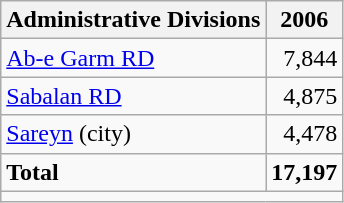<table class="wikitable">
<tr>
<th>Administrative Divisions</th>
<th>2006</th>
</tr>
<tr>
<td><a href='#'>Ab-e Garm RD</a></td>
<td style="text-align: right;">7,844</td>
</tr>
<tr>
<td><a href='#'>Sabalan RD</a></td>
<td style="text-align: right;">4,875</td>
</tr>
<tr>
<td><a href='#'>Sareyn</a> (city)</td>
<td style="text-align: right;">4,478</td>
</tr>
<tr>
<td><strong>Total</strong></td>
<td style="text-align: right;"><strong>17,197</strong></td>
</tr>
<tr>
<td colspan=2></td>
</tr>
</table>
